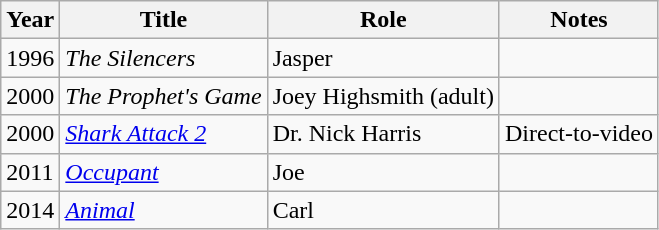<table class="wikitable sortable">
<tr>
<th>Year</th>
<th>Title</th>
<th>Role</th>
<th class="unsortable">Notes</th>
</tr>
<tr>
<td>1996</td>
<td><em>The Silencers</em></td>
<td>Jasper</td>
<td></td>
</tr>
<tr>
<td>2000</td>
<td><em>The Prophet's Game</em></td>
<td>Joey Highsmith (adult)</td>
<td></td>
</tr>
<tr>
<td>2000</td>
<td><em><a href='#'>Shark Attack 2</a></em></td>
<td>Dr. Nick Harris</td>
<td>Direct-to-video</td>
</tr>
<tr>
<td>2011</td>
<td><em><a href='#'>Occupant</a></em></td>
<td>Joe</td>
<td></td>
</tr>
<tr>
<td>2014</td>
<td><em><a href='#'>Animal</a></em></td>
<td>Carl</td>
<td></td>
</tr>
</table>
